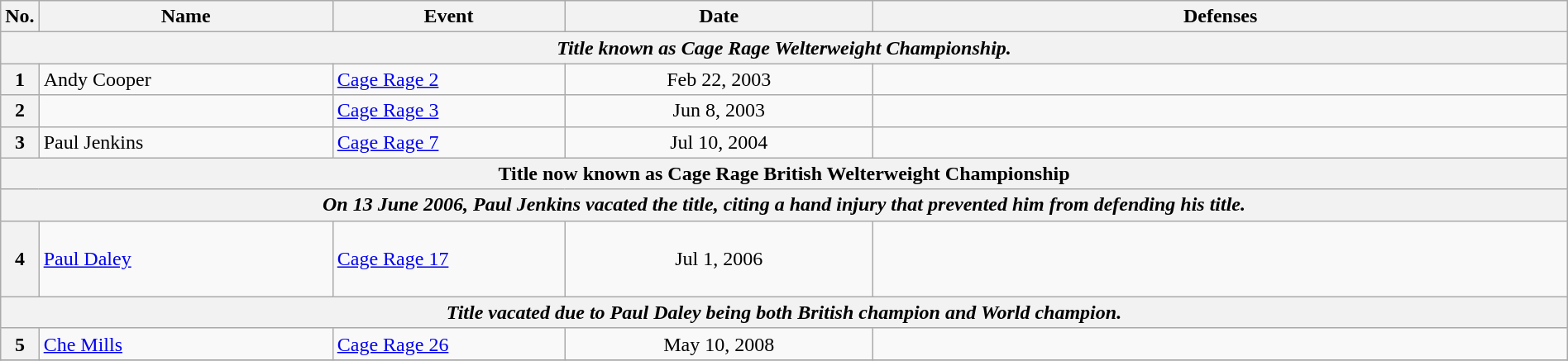<table class="wikitable" width=100%>
<tr>
<th width=1%>No.</th>
<th width=19%>Name</th>
<th width=15%>Event</th>
<th width=20%>Date</th>
<th width=45%>Defenses</th>
</tr>
<tr>
<th align=center colspan=5><em>Title known as <strong>Cage Rage Welterweight Championship.<strong><em></th>
</tr>
<tr>
<th>1</th>
<td> Andy Cooper <br></td>
<td><a href='#'>Cage Rage 2</a> <br></td>
<td align=center>Feb 22, 2003</td>
<td></td>
</tr>
<tr>
<th>2</th>
<td></td>
<td><a href='#'>Cage Rage 3</a> <br></td>
<td align=center>Jun 8, 2003</td>
<td></td>
</tr>
<tr>
<th>3</th>
<td> Paul Jenkins</td>
<td><a href='#'>Cage Rage 7</a> <br></td>
<td align=center>Jul 10, 2004</td>
<td></td>
</tr>
<tr>
<th align=center colspan=5></em>Title now known as </strong>Cage Rage British Welterweight Championship</em></strong></th>
</tr>
<tr>
<th colspan=5 align=center><em>On 13 June 2006, Paul Jenkins vacated the title, citing a hand injury that prevented him from defending his title.</em></th>
</tr>
<tr>
<th>4</th>
<td> <a href='#'>Paul Daley</a> <br></td>
<td><a href='#'>Cage Rage 17</a> <br></td>
<td align=center>Jul 1, 2006</td>
<td><br><br>
<br>
</td>
</tr>
<tr>
<th colspan=5 align=center><em>Title vacated due to Paul Daley being both British champion and World champion.</em></th>
</tr>
<tr>
<th>5</th>
<td> <a href='#'>Che Mills</a> <br></td>
<td><a href='#'>Cage Rage 26</a> <br></td>
<td align=center>May 10, 2008</td>
<td></td>
</tr>
<tr>
</tr>
</table>
